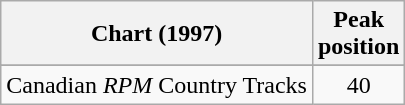<table class="wikitable sortable">
<tr>
<th align="left">Chart (1997)</th>
<th align="center">Peak<br>position</th>
</tr>
<tr>
</tr>
<tr>
<td align="left">Canadian <em>RPM</em> Country Tracks</td>
<td align="center">40</td>
</tr>
</table>
